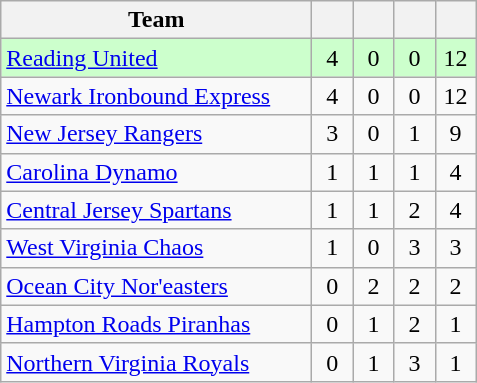<table class="wikitable" style="text-align: center">
<tr>
<th style="width:200px;">Team</th>
<th style="width:20px;"></th>
<th style="width:20px;"></th>
<th style="width:20px;"></th>
<th style="width:20px;"></th>
</tr>
<tr style="background:#cfc;">
<td align="left"><a href='#'>Reading United</a></td>
<td>4</td>
<td>0</td>
<td>0</td>
<td>12</td>
</tr>
<tr>
<td align="left"><a href='#'>Newark Ironbound Express</a></td>
<td>4</td>
<td>0</td>
<td>0</td>
<td>12</td>
</tr>
<tr>
<td align="left"><a href='#'>New Jersey Rangers</a></td>
<td>3</td>
<td>0</td>
<td>1</td>
<td>9</td>
</tr>
<tr>
<td align="left"><a href='#'>Carolina Dynamo</a></td>
<td>1</td>
<td>1</td>
<td>1</td>
<td>4</td>
</tr>
<tr>
<td align="left"><a href='#'>Central Jersey Spartans</a></td>
<td>1</td>
<td>1</td>
<td>2</td>
<td>4</td>
</tr>
<tr>
<td align="left"><a href='#'>West Virginia Chaos</a></td>
<td>1</td>
<td>0</td>
<td>3</td>
<td>3</td>
</tr>
<tr>
<td align="left"><a href='#'>Ocean City Nor'easters</a></td>
<td>0</td>
<td>2</td>
<td>2</td>
<td>2</td>
</tr>
<tr>
<td align="left"><a href='#'>Hampton Roads Piranhas</a></td>
<td>0</td>
<td>1</td>
<td>2</td>
<td>1</td>
</tr>
<tr>
<td align="left"><a href='#'>Northern Virginia Royals</a></td>
<td>0</td>
<td>1</td>
<td>3</td>
<td>1</td>
</tr>
</table>
